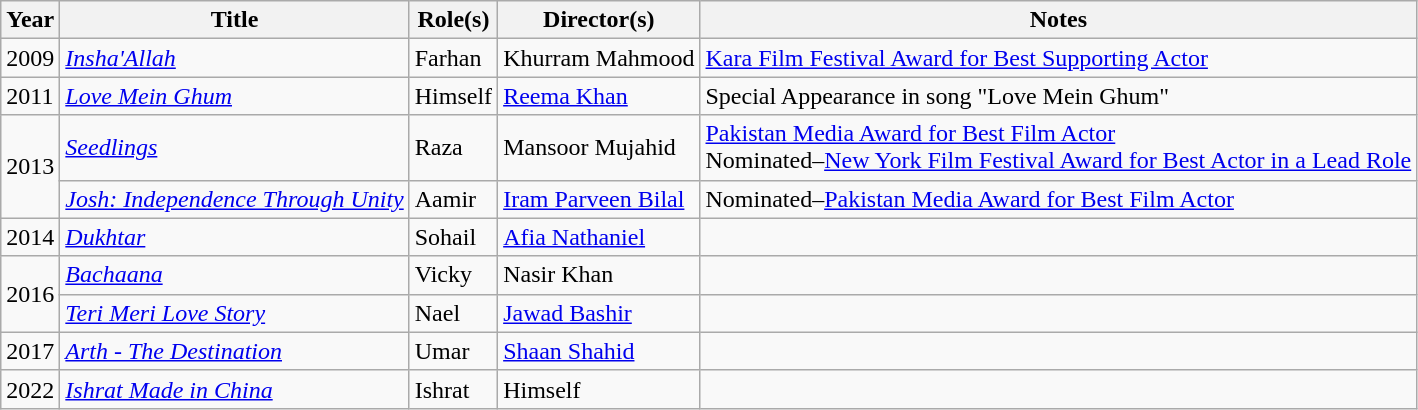<table class="wikitable">
<tr>
<th>Year</th>
<th>Title</th>
<th>Role(s)</th>
<th>Director(s)</th>
<th>Notes</th>
</tr>
<tr>
<td>2009</td>
<td><em><a href='#'>Insha'Allah</a></em></td>
<td>Farhan</td>
<td>Khurram Mahmood</td>
<td><a href='#'>Kara Film Festival Award for Best Supporting Actor</a></td>
</tr>
<tr>
<td>2011</td>
<td><em><a href='#'>Love Mein Ghum</a></em></td>
<td>Himself</td>
<td><a href='#'>Reema Khan</a></td>
<td>Special Appearance in song "Love Mein Ghum"</td>
</tr>
<tr>
<td rowspan="2">2013</td>
<td><em><a href='#'>Seedlings</a></em></td>
<td>Raza</td>
<td>Mansoor Mujahid</td>
<td><a href='#'>Pakistan Media Award for Best Film Actor</a><br>Nominated–<a href='#'>New York Film Festival Award for Best Actor in a Lead Role</a></td>
</tr>
<tr>
<td><em><a href='#'>Josh: Independence Through Unity</a></em></td>
<td>Aamir</td>
<td><a href='#'>Iram Parveen Bilal</a></td>
<td>Nominated–<a href='#'>Pakistan Media Award for Best Film Actor</a></td>
</tr>
<tr>
<td>2014</td>
<td><em><a href='#'>Dukhtar</a></em></td>
<td>Sohail</td>
<td><a href='#'>Afia Nathaniel</a></td>
<td></td>
</tr>
<tr>
<td rowspan="2">2016</td>
<td><em><a href='#'>Bachaana</a></em></td>
<td>Vicky</td>
<td>Nasir Khan</td>
<td></td>
</tr>
<tr>
<td><em><a href='#'>Teri Meri Love Story</a></em></td>
<td>Nael</td>
<td><a href='#'>Jawad Bashir</a></td>
<td></td>
</tr>
<tr>
<td>2017</td>
<td><em><a href='#'>Arth - The Destination</a></em></td>
<td>Umar</td>
<td><a href='#'>Shaan Shahid</a></td>
<td></td>
</tr>
<tr>
<td>2022</td>
<td><em><a href='#'>Ishrat Made in China</a></em></td>
<td>Ishrat</td>
<td>Himself</td>
<td></td>
</tr>
</table>
